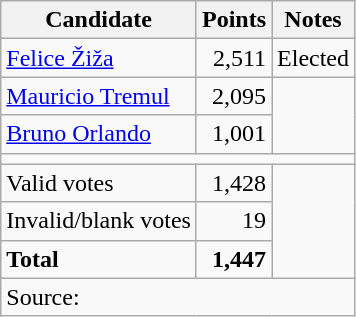<table class="wikitable" style="text-align:right">
<tr>
<th>Candidate</th>
<th>Points</th>
<th>Notes</th>
</tr>
<tr>
<td style="text-align:left;"><a href='#'>Felice Žiža</a></td>
<td>2,511</td>
<td>Elected</td>
</tr>
<tr>
<td style="text-align:left;"><a href='#'>Mauricio Tremul</a></td>
<td>2,095</td>
<td rowspan="2"></td>
</tr>
<tr>
<td style="text-align:left;"><a href='#'>Bruno Orlando</a></td>
<td>1,001</td>
</tr>
<tr>
<td colspan="3"></td>
</tr>
<tr>
<td style="text-align:left;">Valid votes</td>
<td>1,428</td>
<td colspan="2" rowspan="3"></td>
</tr>
<tr>
<td style="text-align:left;">Invalid/blank votes</td>
<td>19</td>
</tr>
<tr>
<td style="text-align:left;"><strong>Total</strong></td>
<td><strong>1,447</strong></td>
</tr>
<tr>
<td colspan="3" style="text-align:left;">Source: </td>
</tr>
</table>
